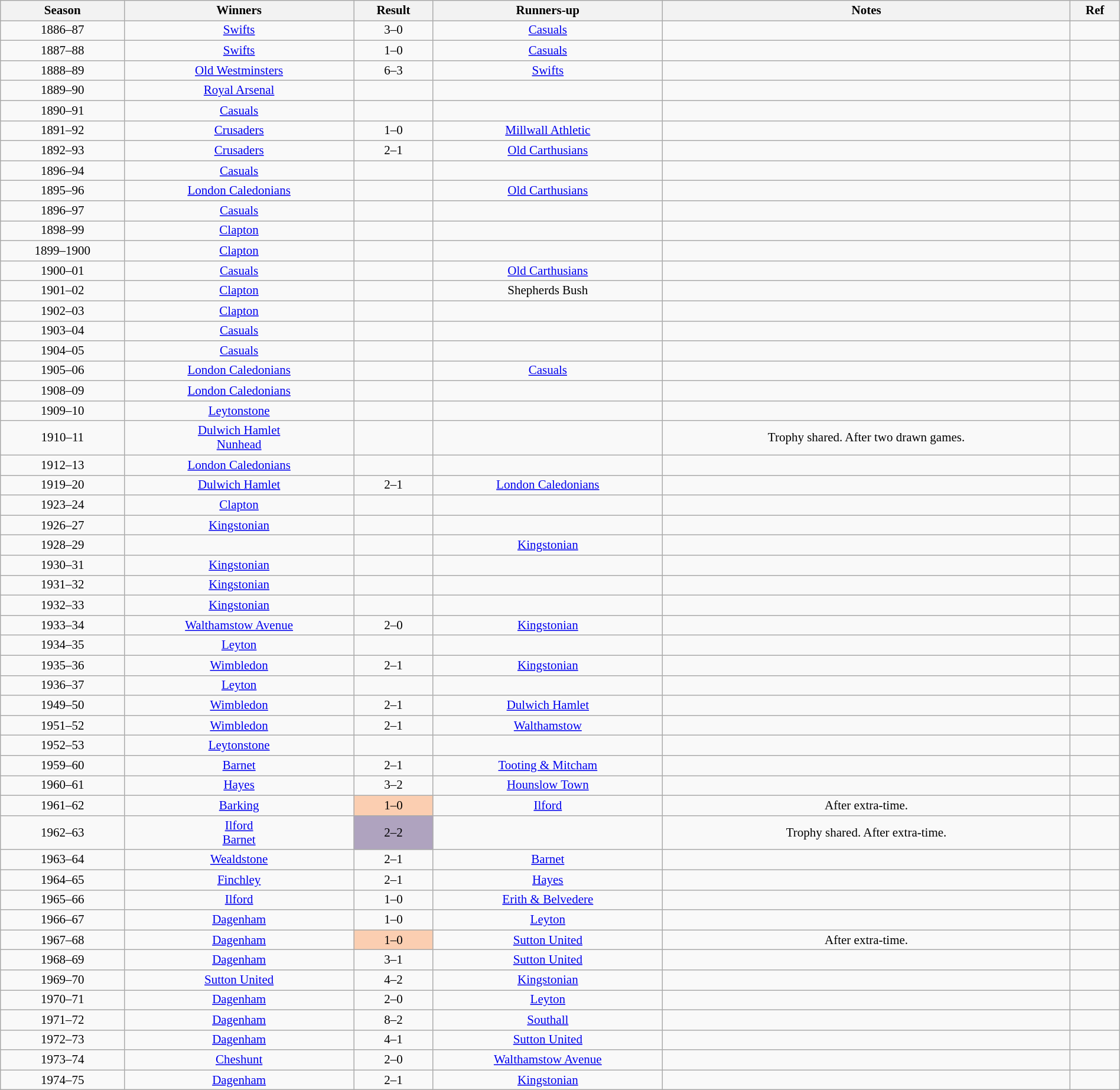<table class="wikitable" style="text-align: center; width: 100%; font-size: 14px">
<tr>
<th>Season</th>
<th>Winners</th>
<th>Result</th>
<th>Runners-up</th>
<th>Notes</th>
<th>Ref</th>
</tr>
<tr>
<td>1886–87</td>
<td><a href='#'>Swifts</a></td>
<td>3–0</td>
<td><a href='#'>Casuals</a></td>
<td></td>
<td></td>
</tr>
<tr>
<td>1887–88</td>
<td><a href='#'>Swifts</a></td>
<td>1–0</td>
<td><a href='#'>Casuals</a></td>
<td></td>
<td></td>
</tr>
<tr>
<td>1888–89</td>
<td><a href='#'>Old Westminsters</a></td>
<td>6–3</td>
<td><a href='#'>Swifts</a></td>
<td></td>
<td></td>
</tr>
<tr>
<td>1889–90</td>
<td><a href='#'>Royal Arsenal</a></td>
<td></td>
<td></td>
<td></td>
<td></td>
</tr>
<tr>
<td>1890–91</td>
<td><a href='#'>Casuals</a></td>
<td></td>
<td></td>
<td></td>
<td></td>
</tr>
<tr>
<td>1891–92</td>
<td><a href='#'>Crusaders</a></td>
<td>1–0</td>
<td><a href='#'>Millwall Athletic</a></td>
<td></td>
<td></td>
</tr>
<tr>
<td>1892–93</td>
<td><a href='#'>Crusaders</a></td>
<td>2–1</td>
<td><a href='#'>Old Carthusians</a></td>
<td></td>
<td></td>
</tr>
<tr>
<td>1896–94</td>
<td><a href='#'>Casuals</a></td>
<td></td>
<td></td>
<td></td>
<td></td>
</tr>
<tr>
<td>1895–96</td>
<td><a href='#'>London Caledonians</a></td>
<td></td>
<td><a href='#'>Old Carthusians</a></td>
<td></td>
<td></td>
</tr>
<tr>
<td>1896–97</td>
<td><a href='#'>Casuals</a></td>
<td></td>
<td></td>
<td></td>
<td></td>
</tr>
<tr>
<td>1898–99</td>
<td><a href='#'>Clapton</a></td>
<td></td>
<td></td>
<td></td>
<td></td>
</tr>
<tr>
<td>1899–1900</td>
<td><a href='#'>Clapton</a></td>
<td></td>
<td></td>
<td></td>
<td></td>
</tr>
<tr>
<td>1900–01</td>
<td><a href='#'>Casuals</a></td>
<td></td>
<td><a href='#'>Old Carthusians</a></td>
<td></td>
<td></td>
</tr>
<tr>
<td>1901–02</td>
<td><a href='#'>Clapton</a></td>
<td></td>
<td>Shepherds Bush</td>
<td></td>
<td></td>
</tr>
<tr>
<td>1902–03</td>
<td><a href='#'>Clapton</a></td>
<td></td>
<td></td>
<td></td>
<td></td>
</tr>
<tr>
<td>1903–04</td>
<td><a href='#'>Casuals</a></td>
<td></td>
<td></td>
<td></td>
<td></td>
</tr>
<tr>
<td>1904–05</td>
<td><a href='#'>Casuals</a></td>
<td></td>
<td></td>
<td></td>
<td></td>
</tr>
<tr>
<td>1905–06</td>
<td><a href='#'>London Caledonians</a></td>
<td></td>
<td><a href='#'>Casuals</a></td>
<td></td>
<td></td>
</tr>
<tr>
<td>1908–09</td>
<td><a href='#'>London Caledonians</a></td>
<td></td>
<td></td>
<td></td>
<td></td>
</tr>
<tr>
<td>1909–10</td>
<td><a href='#'>Leytonstone</a></td>
<td></td>
<td></td>
<td></td>
<td></td>
</tr>
<tr>
<td>1910–11</td>
<td><a href='#'>Dulwich Hamlet</a><br><a href='#'>Nunhead</a></td>
<td></td>
<td></td>
<td>Trophy shared. After two drawn games.</td>
<td></td>
</tr>
<tr>
<td>1912–13</td>
<td><a href='#'>London Caledonians</a></td>
<td></td>
<td></td>
<td></td>
<td></td>
</tr>
<tr>
<td>1919–20</td>
<td><a href='#'>Dulwich Hamlet</a></td>
<td>2–1</td>
<td><a href='#'>London Caledonians</a></td>
<td></td>
<td></td>
</tr>
<tr>
<td>1923–24</td>
<td><a href='#'>Clapton</a></td>
<td></td>
<td></td>
<td></td>
<td></td>
</tr>
<tr>
<td>1926–27</td>
<td><a href='#'>Kingstonian</a></td>
<td></td>
<td></td>
<td></td>
<td></td>
</tr>
<tr>
<td>1928–29</td>
<td></td>
<td></td>
<td><a href='#'>Kingstonian</a></td>
<td></td>
<td></td>
</tr>
<tr>
<td>1930–31</td>
<td><a href='#'>Kingstonian</a></td>
<td></td>
<td></td>
<td></td>
<td></td>
</tr>
<tr>
<td>1931–32</td>
<td><a href='#'>Kingstonian</a></td>
<td></td>
<td></td>
<td></td>
<td></td>
</tr>
<tr>
<td>1932–33</td>
<td><a href='#'>Kingstonian</a></td>
<td></td>
<td></td>
<td></td>
<td></td>
</tr>
<tr>
<td>1933–34</td>
<td><a href='#'>Walthamstow Avenue</a></td>
<td>2–0</td>
<td><a href='#'>Kingstonian</a></td>
<td></td>
<td></td>
</tr>
<tr>
<td>1934–35</td>
<td><a href='#'>Leyton</a></td>
<td></td>
<td></td>
<td></td>
<td></td>
</tr>
<tr>
<td>1935–36</td>
<td><a href='#'>Wimbledon</a></td>
<td>2–1</td>
<td><a href='#'>Kingstonian</a></td>
<td></td>
<td></td>
</tr>
<tr>
<td>1936–37</td>
<td><a href='#'>Leyton</a></td>
<td></td>
<td></td>
<td></td>
<td></td>
</tr>
<tr>
<td>1949–50</td>
<td><a href='#'>Wimbledon</a></td>
<td>2–1</td>
<td><a href='#'>Dulwich Hamlet</a></td>
<td></td>
<td></td>
</tr>
<tr>
<td>1951–52</td>
<td><a href='#'>Wimbledon</a></td>
<td>2–1</td>
<td><a href='#'>Walthamstow</a></td>
<td></td>
<td></td>
</tr>
<tr>
<td>1952–53</td>
<td><a href='#'>Leytonstone</a></td>
<td></td>
<td></td>
<td></td>
<td></td>
</tr>
<tr>
<td>1959–60</td>
<td><a href='#'>Barnet</a></td>
<td>2–1</td>
<td><a href='#'>Tooting & Mitcham</a></td>
<td></td>
<td></td>
</tr>
<tr>
<td>1960–61</td>
<td><a href='#'>Hayes</a></td>
<td>3–2</td>
<td><a href='#'>Hounslow Town</a></td>
<td></td>
<td></td>
</tr>
<tr>
<td>1961–62</td>
<td><a href='#'>Barking</a></td>
<td style="background-color:#FBCEB1">1–0</td>
<td><a href='#'>Ilford</a></td>
<td>After extra-time.</td>
<td></td>
</tr>
<tr>
<td>1962–63</td>
<td><a href='#'>Ilford</a><br><a href='#'>Barnet</a></td>
<td style="background-color:#afa3bf">2–2</td>
<td></td>
<td>Trophy shared. After extra-time.</td>
<td></td>
</tr>
<tr>
<td>1963–64</td>
<td><a href='#'>Wealdstone</a></td>
<td>2–1</td>
<td><a href='#'>Barnet</a></td>
<td></td>
<td></td>
</tr>
<tr>
<td>1964–65</td>
<td><a href='#'>Finchley</a></td>
<td>2–1</td>
<td><a href='#'>Hayes</a></td>
<td></td>
<td></td>
</tr>
<tr>
<td>1965–66</td>
<td><a href='#'>Ilford</a></td>
<td>1–0</td>
<td><a href='#'>Erith & Belvedere</a></td>
<td></td>
<td></td>
</tr>
<tr>
<td>1966–67</td>
<td><a href='#'>Dagenham</a></td>
<td>1–0</td>
<td><a href='#'>Leyton</a></td>
<td></td>
<td></td>
</tr>
<tr>
<td>1967–68</td>
<td><a href='#'>Dagenham</a></td>
<td style="background-color:#FBCEB1">1–0</td>
<td><a href='#'>Sutton United</a></td>
<td>After extra-time.</td>
<td></td>
</tr>
<tr>
<td>1968–69</td>
<td><a href='#'>Dagenham</a></td>
<td>3–1</td>
<td><a href='#'>Sutton United</a></td>
<td></td>
<td></td>
</tr>
<tr>
<td>1969–70</td>
<td><a href='#'>Sutton United</a></td>
<td>4–2</td>
<td><a href='#'>Kingstonian</a></td>
<td></td>
<td></td>
</tr>
<tr>
<td>1970–71</td>
<td><a href='#'>Dagenham</a></td>
<td>2–0</td>
<td><a href='#'>Leyton</a></td>
<td></td>
<td></td>
</tr>
<tr>
<td>1971–72</td>
<td><a href='#'>Dagenham</a></td>
<td>8–2</td>
<td><a href='#'>Southall</a></td>
<td></td>
<td></td>
</tr>
<tr>
<td>1972–73</td>
<td><a href='#'>Dagenham</a></td>
<td>4–1</td>
<td><a href='#'>Sutton United</a></td>
<td></td>
<td></td>
</tr>
<tr>
<td>1973–74</td>
<td><a href='#'>Cheshunt</a></td>
<td>2–0</td>
<td><a href='#'>Walthamstow Avenue</a></td>
<td></td>
<td></td>
</tr>
<tr>
<td>1974–75</td>
<td><a href='#'>Dagenham</a></td>
<td>2–1</td>
<td><a href='#'>Kingstonian</a></td>
<td></td>
<td></td>
</tr>
</table>
